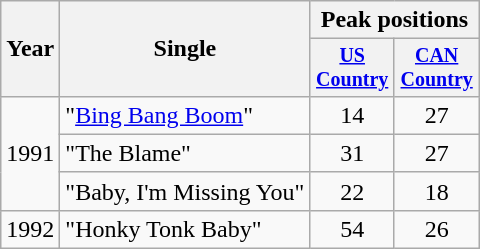<table class="wikitable" style="text-align:center;">
<tr>
<th rowspan="2">Year</th>
<th rowspan="2">Single</th>
<th colspan="2">Peak positions</th>
</tr>
<tr style="font-size:smaller;">
<th width="50"><a href='#'>US Country</a></th>
<th width="50"><a href='#'>CAN Country</a></th>
</tr>
<tr>
<td rowspan="3">1991</td>
<td align="left">"<a href='#'>Bing Bang Boom</a>"</td>
<td>14</td>
<td>27</td>
</tr>
<tr>
<td align="left">"The Blame"</td>
<td>31</td>
<td>27</td>
</tr>
<tr>
<td align="left">"Baby, I'm Missing You"</td>
<td>22</td>
<td>18</td>
</tr>
<tr>
<td>1992</td>
<td align="left">"Honky Tonk Baby"</td>
<td>54</td>
<td>26</td>
</tr>
</table>
